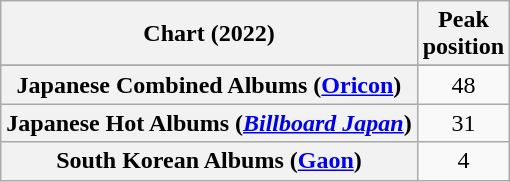<table class="wikitable sortable plainrowheaders" style="text-align:center;">
<tr>
<th scope="col">Chart (2022)</th>
<th scope="col">Peak<br>position</th>
</tr>
<tr>
</tr>
<tr>
<th scope="row">Japanese Combined Albums (<a href='#'>Oricon</a>)</th>
<td>48</td>
</tr>
<tr>
<th scope="row">Japanese Hot Albums (<em><a href='#'>Billboard Japan</a></em>)</th>
<td>31</td>
</tr>
<tr>
<th scope="row">South Korean Albums (<a href='#'>Gaon</a>)</th>
<td>4</td>
</tr>
</table>
